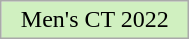<table class="wikitable"  style="width:10%; text-align:center;">
<tr>
<td style="background:#d0f0c0;">Men's CT 2022</td>
</tr>
</table>
